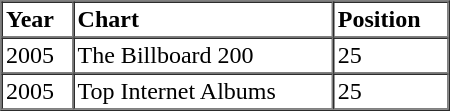<table border=1 cellspacing=0 cellpadding=2 width="300px">
<tr>
<th align="left">Year</th>
<th align="left">Chart</th>
<th align="left">Position</th>
</tr>
<tr>
<td align="left">2005</td>
<td align="left">The Billboard 200</td>
<td align="left">25</td>
</tr>
<tr>
<td align="left">2005</td>
<td align="left">Top Internet Albums</td>
<td align="left">25</td>
</tr>
<tr>
</tr>
</table>
